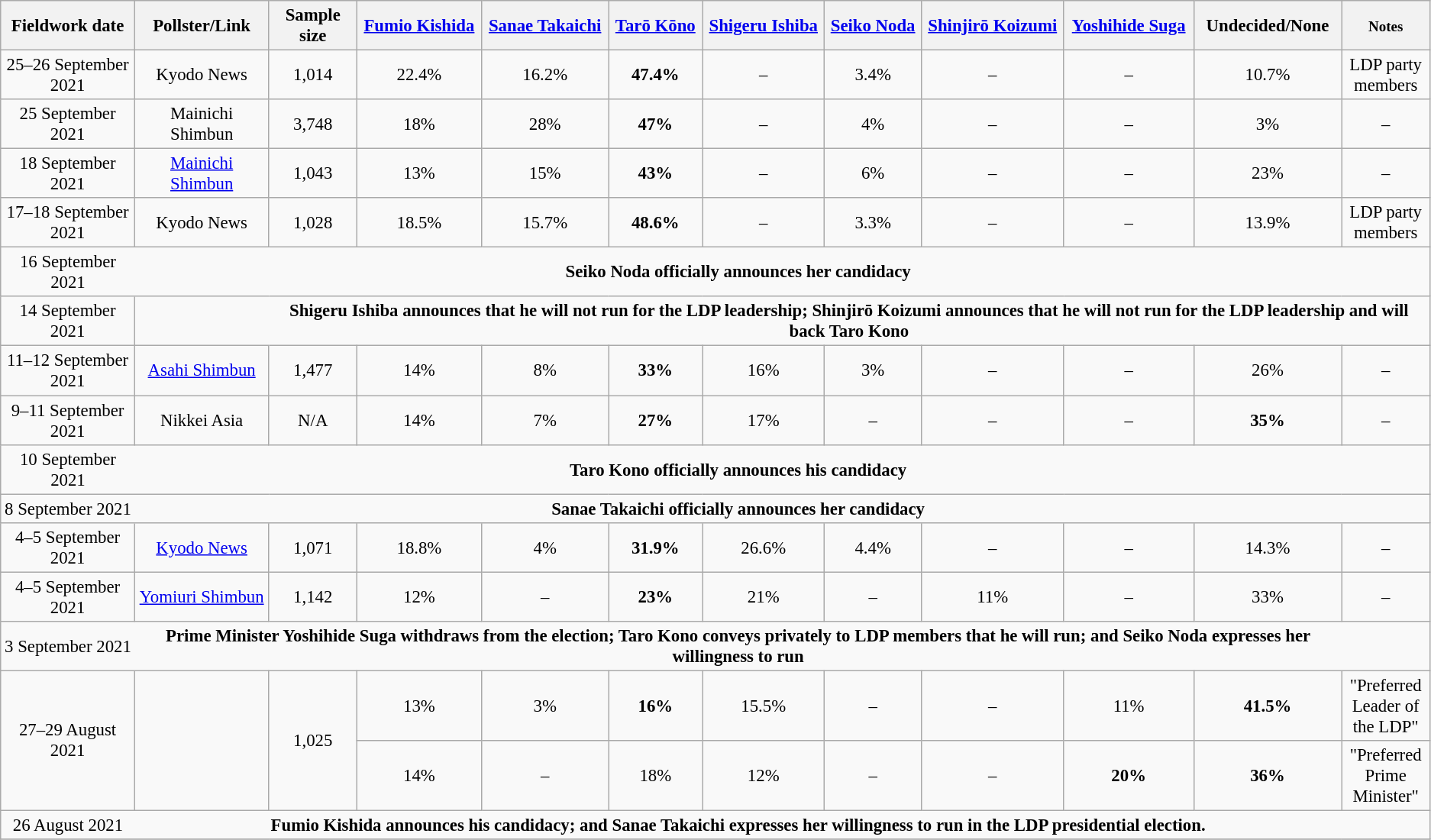<table class="wikitable sortable" style="font-size:95%;text-align:center;">
<tr>
<th style="width:110px;">Fieldwork date</th>
<th style="width:110px;">Pollster/Link</th>
<th style="width:70px;">Sample size</th>
<th><a href='#'>Fumio Kishida</a></th>
<th><a href='#'>Sanae Takaichi</a></th>
<th><a href='#'>Tarō Kōno</a></th>
<th><a href='#'>Shigeru Ishiba</a></th>
<th><a href='#'>Seiko Noda</a></th>
<th><a href='#'>Shinjirō Koizumi</a></th>
<th><a href='#'>Yoshihide Suga</a></th>
<th>Undecided/None</th>
<th style="width:70px;"><small>Notes</small></th>
</tr>
<tr>
<td>25–26 September 2021</td>
<td>Kyodo News</td>
<td>1,014</td>
<td>22.4%</td>
<td>16.2%</td>
<td><strong>47.4%</strong></td>
<td>–</td>
<td>3.4%</td>
<td>–</td>
<td>–</td>
<td>10.7%</td>
<td>LDP party members</td>
</tr>
<tr>
<td>25 September 2021</td>
<td>Mainichi Shimbun</td>
<td>3,748</td>
<td>18%</td>
<td>28%</td>
<td><strong>47%</strong></td>
<td>–</td>
<td>4%</td>
<td>–</td>
<td>–</td>
<td>3%</td>
<td>–</td>
</tr>
<tr>
<td>18 September 2021</td>
<td><a href='#'>Mainichi Shimbun</a></td>
<td>1,043</td>
<td>13%</td>
<td>15%</td>
<td><strong>43%</strong></td>
<td>–</td>
<td>6%</td>
<td>–</td>
<td>–</td>
<td>23%</td>
<td>–</td>
</tr>
<tr>
<td>17–18 September 2021</td>
<td>Kyodo News</td>
<td>1,028</td>
<td>18.5%</td>
<td>15.7%</td>
<td><strong>48.6%</strong></td>
<td>–</td>
<td>3.3%</td>
<td>–</td>
<td>–</td>
<td>13.9%</td>
<td>LDP party members</td>
</tr>
<tr>
<td style="border-right-style:hidden;" data-sort-value="2021-09-08">16 September 2021</td>
<td colspan="10" style="border-right-style:hidden;"><strong>Seiko Noda officially announces her candidacy</strong></td>
<td></td>
</tr>
<tr>
<td>14 September 2021</td>
<td style="border-right-style:hidden;" data-sort-value="2021-09-08"></td>
<td colspan="10"><strong>Shigeru Ishiba announces that he will not run for the LDP leadership; Shinjirō Koizumi announces that he will not run for the LDP leadership and will back Taro Kono</strong></td>
</tr>
<tr>
<td>11–12 September 2021</td>
<td><a href='#'>Asahi Shimbun</a></td>
<td>1,477</td>
<td>14%</td>
<td>8%</td>
<td><strong>33%</strong></td>
<td>16%</td>
<td>3%</td>
<td>–</td>
<td>–</td>
<td>26%</td>
<td>–</td>
</tr>
<tr>
<td>9–11 September 2021</td>
<td>Nikkei Asia</td>
<td>N/A</td>
<td>14%</td>
<td>7%</td>
<td><strong>27%</strong></td>
<td>17%</td>
<td>–</td>
<td>–</td>
<td>–</td>
<td><strong>35%</strong></td>
<td>–</td>
</tr>
<tr>
<td style="border-right-style:hidden;" data-sort-value="2021-09-08">10 September 2021</td>
<td colspan="10" style="border-right-style:hidden;"><strong>Taro Kono officially announces his candidacy</strong></td>
<td></td>
</tr>
<tr>
<td style="border-right-style:hidden;" data-sort-value="2021-09-08">8 September 2021</td>
<td colspan="10" style="border-right-style:hidden;"><strong>Sanae Takaichi officially announces her candidacy</strong></td>
<td></td>
</tr>
<tr>
<td>4–5 September 2021</td>
<td><a href='#'>Kyodo News</a></td>
<td>1,071</td>
<td>18.8%</td>
<td>4%</td>
<td><strong>31.9%</strong></td>
<td>26.6%</td>
<td>4.4%</td>
<td>–</td>
<td>–</td>
<td>14.3%</td>
<td>–</td>
</tr>
<tr>
<td>4–5 September 2021</td>
<td><a href='#'>Yomiuri Shimbun</a></td>
<td>1,142</td>
<td>12%</td>
<td>–</td>
<td><strong>23%</strong></td>
<td>21%</td>
<td>–</td>
<td>11%</td>
<td>–</td>
<td>33%</td>
<td>–</td>
</tr>
<tr>
<td style="border-right-style:hidden;" data-sort-value="2021-09-03">3 September 2021</td>
<td colspan="10" style="border-right-style:hidden;"><strong>Prime Minister Yoshihide Suga withdraws from the election; Taro Kono conveys privately to LDP members that he will run; and Seiko Noda expresses her willingness to run</strong></td>
<td></td>
</tr>
<tr>
<td rowspan="2">27–29 August 2021</td>
<td rowspan=2></td>
<td rowspan=2>1,025</td>
<td>13%</td>
<td>3%</td>
<td><strong>16%</strong></td>
<td>15.5%</td>
<td>–</td>
<td>–</td>
<td>11%</td>
<td><strong>41.5%</strong></td>
<td>"Preferred Leader of the LDP"</td>
</tr>
<tr>
<td>14%</td>
<td>–</td>
<td>18%</td>
<td>12%</td>
<td>–</td>
<td>–</td>
<td><strong>20%</strong></td>
<td><strong>36%</strong></td>
<td>"Preferred Prime Minister"</td>
</tr>
<tr>
<td style="border-right-style:hidden;" data-sort-value="2021-08-26">26 August 2021</td>
<td colspan="10" style="border-right-style:hidden;"><strong>Fumio Kishida announces his candidacy; and Sanae Takaichi expresses her willingness to run in the LDP presidential election.</strong></td>
<td></td>
</tr>
<tr>
</tr>
</table>
